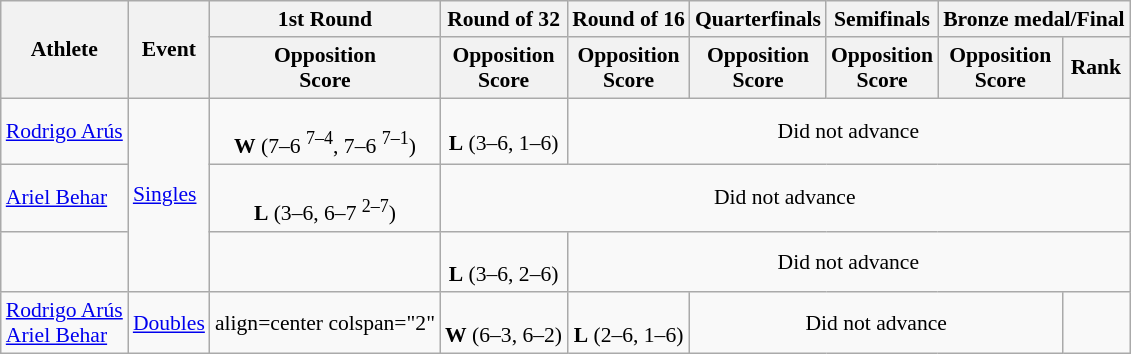<table class="wikitable" border="1" style="font-size:90%">
<tr>
<th rowspan=2>Athlete</th>
<th rowspan=2>Event</th>
<th>1st Round</th>
<th>Round of 32</th>
<th>Round of 16</th>
<th>Quarterfinals</th>
<th>Semifinals</th>
<th colspan=2>Bronze medal/Final</th>
</tr>
<tr>
<th>Opposition<br>Score</th>
<th>Opposition<br>Score</th>
<th>Opposition<br>Score</th>
<th>Opposition<br>Score</th>
<th>Opposition<br>Score</th>
<th>Opposition<br>Score</th>
<th>Rank</th>
</tr>
<tr>
<td><a href='#'>Rodrigo Arús</a></td>
<td rowspan="3"><a href='#'>Singles</a></td>
<td align=center><br><strong>W</strong> (7–6 <sup>7–4</sup>, 7–6 <sup>7–1</sup>)</td>
<td align=center><br><strong>L</strong> (3–6, 1–6)</td>
<td align=center colspan="5">Did not advance</td>
</tr>
<tr>
<td><a href='#'>Ariel Behar</a></td>
<td align=center><br><strong>L</strong> (3–6, 6–7 <sup>2–7</sup>)</td>
<td align=center colspan="6">Did not advance</td>
</tr>
<tr>
<td></td>
<td></td>
<td align=center><br><strong>L</strong> (3–6, 2–6)</td>
<td align=center colspan="5">Did not advance</td>
</tr>
<tr>
<td><a href='#'>Rodrigo Arús</a><br><a href='#'>Ariel Behar</a></td>
<td><a href='#'>Doubles</a></td>
<td>align=center colspan="2" </td>
<td align=center><br><strong>W</strong> (6–3, 6–2)</td>
<td align=center><br><strong>L</strong> (2–6, 1–6)</td>
<td align=center colspan="3">Did not advance</td>
</tr>
</table>
